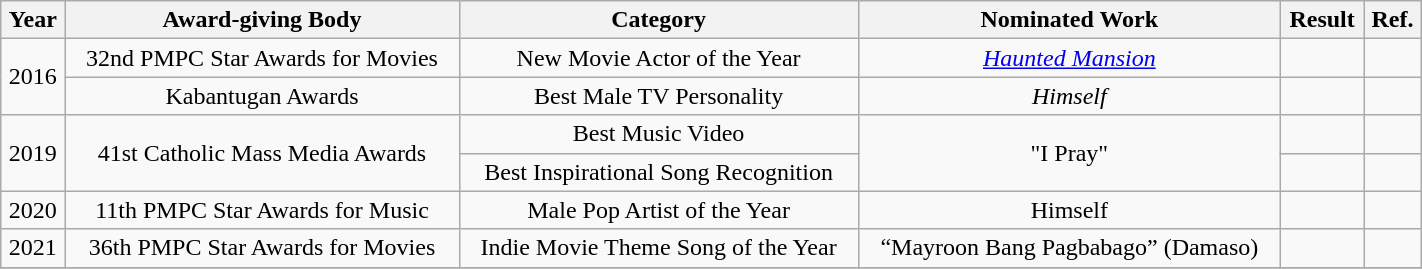<table class="wikitable" style="text-align:center" width=75%>
<tr>
<th>Year</th>
<th>Award-giving Body</th>
<th>Category</th>
<th>Nominated Work</th>
<th>Result</th>
<th>Ref.</th>
</tr>
<tr>
<td rowspan=2>2016</td>
<td>32nd PMPC Star Awards for Movies</td>
<td>New Movie Actor of the Year</td>
<td><em><a href='#'>Haunted Mansion</a></em></td>
<td></td>
<td></td>
</tr>
<tr>
<td>Kabantugan Awards</td>
<td>Best Male TV Personality</td>
<td><em>Himself</em></td>
<td></td>
<td></td>
</tr>
<tr>
<td rowspan=2>2019</td>
<td rowspan=2>41st Catholic Mass Media Awards</td>
<td>Best Music Video</td>
<td rowspan=2>"I Pray"</td>
<td></td>
<td></td>
</tr>
<tr>
<td>Best Inspirational Song Recognition</td>
<td></td>
<td></td>
</tr>
<tr>
<td>2020</td>
<td>11th PMPC Star Awards for Music</td>
<td>Male Pop Artist of the Year</td>
<td>Himself</td>
<td></td>
<td></td>
</tr>
<tr>
<td>2021</td>
<td>36th PMPC Star Awards for Movies</td>
<td>Indie Movie Theme Song of the Year</td>
<td>“Mayroon Bang Pagbabago” (Damaso)</td>
<td></td>
<td></td>
</tr>
<tr>
</tr>
</table>
